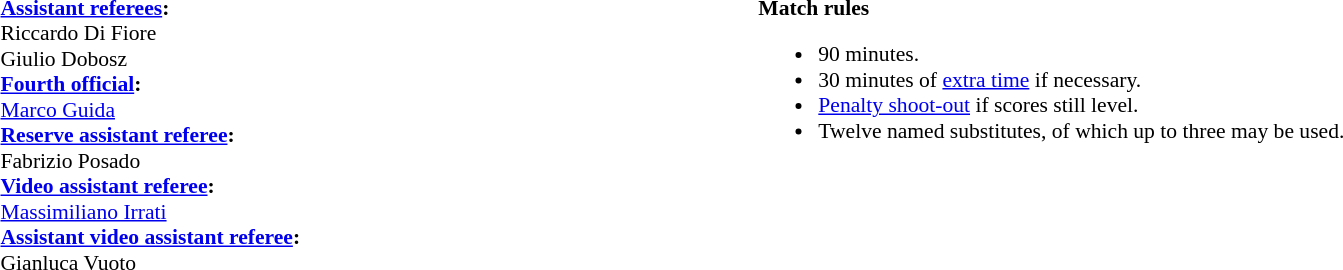<table width=100% style="font-size:90%">
<tr>
<td><br><strong><a href='#'>Assistant referees</a>:</strong>
<br>Riccardo Di Fiore
<br>Giulio Dobosz
<br><strong><a href='#'>Fourth official</a>:</strong>
<br><a href='#'>Marco Guida</a>
<br><strong><a href='#'>Reserve assistant referee</a>:</strong>
<br>Fabrizio Posado
<br><strong><a href='#'>Video assistant referee</a>:</strong>
<br><a href='#'>Massimiliano Irrati</a>
<br><strong><a href='#'>Assistant video assistant referee</a>:</strong>
<br>Gianluca Vuoto</td>
<td style="width:60%; vertical-align:top;"><br><strong>Match rules</strong><ul><li>90 minutes.</li><li>30 minutes of <a href='#'>extra time</a> if necessary.</li><li><a href='#'>Penalty shoot-out</a> if scores still level.</li><li>Twelve named substitutes, of which up to three may be used.</li></ul></td>
</tr>
</table>
